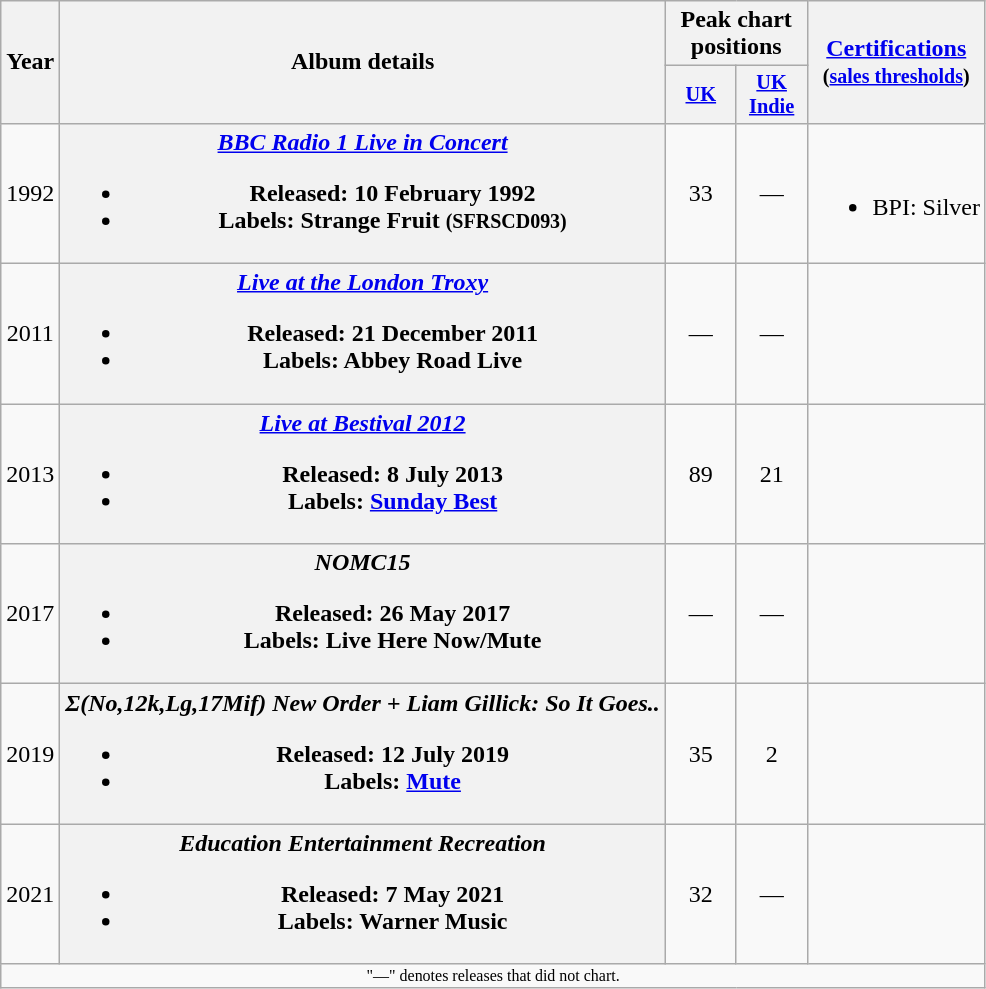<table class="wikitable plainrowheaders" style=text-align:center;>
<tr>
<th rowspan="2">Year</th>
<th rowspan="2">Album details</th>
<th colspan="2">Peak chart positions</th>
<th rowspan="2"><a href='#'>Certifications</a><br><small>(<a href='#'>sales thresholds</a>)</small></th>
</tr>
<tr>
<th scope="col" style="width:3em;font-size:85%;"><a href='#'>UK</a><br></th>
<th scope="col" style="width:3em;font-size:85%;"><a href='#'>UK Indie</a><br></th>
</tr>
<tr>
<td>1992</td>
<th scope="row"><strong><em><a href='#'>BBC Radio 1 Live in Concert</a></em></strong><br><ul><li>Released: 10 February 1992</li><li>Labels: Strange Fruit <small>(SFRSCD093)</small></li></ul></th>
<td>33</td>
<td>—</td>
<td><br><ul><li>BPI: Silver</li></ul></td>
</tr>
<tr>
<td>2011</td>
<th scope="row"><strong><em><a href='#'>Live at the London Troxy</a></em></strong><br><ul><li>Released: 21 December 2011</li><li>Labels: Abbey Road Live</li></ul></th>
<td>—</td>
<td>—</td>
<td></td>
</tr>
<tr>
<td>2013</td>
<th scope="row"><strong><em><a href='#'>Live at Bestival 2012</a></em></strong><br><ul><li>Released: 8 July 2013</li><li>Labels: <a href='#'>Sunday Best</a></li></ul></th>
<td>89</td>
<td>21</td>
<td></td>
</tr>
<tr>
<td>2017</td>
<th scope="row"><strong><em>NOMC15</em></strong><br><ul><li>Released: 26 May 2017</li><li>Labels: Live Here Now/Mute</li></ul></th>
<td>—</td>
<td>—</td>
<td></td>
</tr>
<tr>
<td>2019</td>
<th scope="row"><strong><em>Σ(No,12k,Lg,17Mif) New Order + Liam Gillick: So It Goes..</em></strong><br><ul><li>Released: 12 July 2019</li><li>Labels: <a href='#'>Mute</a></li></ul></th>
<td>35</td>
<td>2</td>
<td></td>
</tr>
<tr>
<td>2021</td>
<th scope="row"><strong><em>Education Entertainment Recreation</em></strong><br><ul><li>Released: 7 May 2021</li><li>Labels: Warner Music</li></ul></th>
<td>32</td>
<td>—</td>
<td></td>
</tr>
<tr>
<td colspan="5" align="center" style="font-size: 8pt">"—" denotes releases that did not chart.</td>
</tr>
</table>
